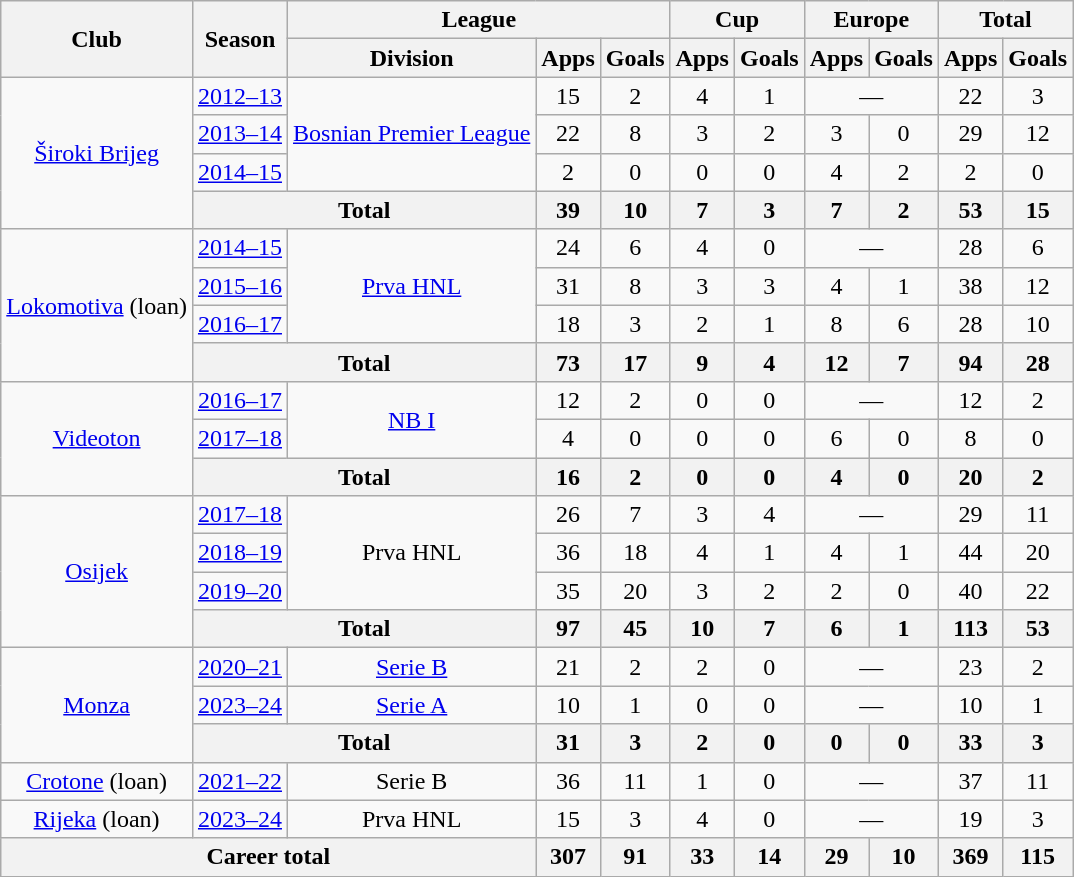<table class="wikitable" style="text-align:center">
<tr>
<th rowspan="2">Club</th>
<th rowspan="2">Season</th>
<th colspan="3">League</th>
<th colspan="2">Cup</th>
<th colspan="2">Europe</th>
<th colspan="2">Total</th>
</tr>
<tr>
<th>Division</th>
<th>Apps</th>
<th>Goals</th>
<th>Apps</th>
<th>Goals</th>
<th>Apps</th>
<th>Goals</th>
<th>Apps</th>
<th>Goals</th>
</tr>
<tr>
<td rowspan="4"><a href='#'>Široki Brijeg</a></td>
<td><a href='#'>2012–13</a></td>
<td rowspan="3"><a href='#'>Bosnian Premier League</a></td>
<td>15</td>
<td>2</td>
<td>4</td>
<td>1</td>
<td colspan="2">—</td>
<td>22</td>
<td>3</td>
</tr>
<tr>
<td><a href='#'>2013–14</a></td>
<td>22</td>
<td>8</td>
<td>3</td>
<td>2</td>
<td>3</td>
<td>0</td>
<td>29</td>
<td>12</td>
</tr>
<tr>
<td><a href='#'>2014–15</a></td>
<td>2</td>
<td>0</td>
<td>0</td>
<td>0</td>
<td>4</td>
<td>2</td>
<td>2</td>
<td>0</td>
</tr>
<tr>
<th colspan="2">Total</th>
<th>39</th>
<th>10</th>
<th>7</th>
<th>3</th>
<th>7</th>
<th>2</th>
<th>53</th>
<th>15</th>
</tr>
<tr>
<td rowspan="4"><a href='#'>Lokomotiva</a> (loan)</td>
<td><a href='#'>2014–15</a></td>
<td rowspan="3"><a href='#'>Prva HNL</a></td>
<td>24</td>
<td>6</td>
<td>4</td>
<td>0</td>
<td colspan="2">—</td>
<td>28</td>
<td>6</td>
</tr>
<tr>
<td><a href='#'>2015–16</a></td>
<td>31</td>
<td>8</td>
<td>3</td>
<td>3</td>
<td>4</td>
<td>1</td>
<td>38</td>
<td>12</td>
</tr>
<tr>
<td><a href='#'>2016–17</a></td>
<td>18</td>
<td>3</td>
<td>2</td>
<td>1</td>
<td>8</td>
<td>6</td>
<td>28</td>
<td>10</td>
</tr>
<tr>
<th colspan="2">Total</th>
<th>73</th>
<th>17</th>
<th>9</th>
<th>4</th>
<th>12</th>
<th>7</th>
<th>94</th>
<th>28</th>
</tr>
<tr>
<td rowspan="3"><a href='#'>Videoton</a></td>
<td><a href='#'>2016–17</a></td>
<td rowspan="2"><a href='#'>NB I</a></td>
<td>12</td>
<td>2</td>
<td>0</td>
<td>0</td>
<td colspan="2">—</td>
<td>12</td>
<td>2</td>
</tr>
<tr>
<td><a href='#'>2017–18</a></td>
<td>4</td>
<td>0</td>
<td>0</td>
<td>0</td>
<td>6</td>
<td>0</td>
<td>8</td>
<td>0</td>
</tr>
<tr>
<th colspan="2">Total</th>
<th>16</th>
<th>2</th>
<th>0</th>
<th>0</th>
<th>4</th>
<th>0</th>
<th>20</th>
<th>2</th>
</tr>
<tr>
<td rowspan="4"><a href='#'>Osijek</a></td>
<td><a href='#'>2017–18</a></td>
<td rowspan="3">Prva HNL</td>
<td>26</td>
<td>7</td>
<td>3</td>
<td>4</td>
<td colspan="2">—</td>
<td>29</td>
<td>11</td>
</tr>
<tr>
<td><a href='#'>2018–19</a></td>
<td>36</td>
<td>18</td>
<td>4</td>
<td>1</td>
<td>4</td>
<td>1</td>
<td>44</td>
<td>20</td>
</tr>
<tr>
<td><a href='#'>2019–20</a></td>
<td>35</td>
<td>20</td>
<td>3</td>
<td>2</td>
<td>2</td>
<td>0</td>
<td>40</td>
<td>22</td>
</tr>
<tr>
<th colspan="2">Total</th>
<th>97</th>
<th>45</th>
<th>10</th>
<th>7</th>
<th>6</th>
<th>1</th>
<th>113</th>
<th>53</th>
</tr>
<tr>
<td rowspan="3"><a href='#'>Monza</a></td>
<td><a href='#'>2020–21</a></td>
<td><a href='#'>Serie B</a></td>
<td>21</td>
<td>2</td>
<td>2</td>
<td>0</td>
<td colspan="2">—</td>
<td>23</td>
<td>2</td>
</tr>
<tr>
<td><a href='#'>2023–24</a></td>
<td><a href='#'>Serie A</a></td>
<td>10</td>
<td>1</td>
<td>0</td>
<td>0</td>
<td colspan="2">—</td>
<td>10</td>
<td>1</td>
</tr>
<tr>
<th colspan="2">Total</th>
<th>31</th>
<th>3</th>
<th>2</th>
<th>0</th>
<th>0</th>
<th>0</th>
<th>33</th>
<th>3</th>
</tr>
<tr>
<td><a href='#'>Crotone</a> (loan)</td>
<td><a href='#'>2021–22</a></td>
<td>Serie B</td>
<td>36</td>
<td>11</td>
<td>1</td>
<td>0</td>
<td colspan="2">—</td>
<td>37</td>
<td>11</td>
</tr>
<tr>
<td><a href='#'>Rijeka</a> (loan)</td>
<td><a href='#'>2023–24</a></td>
<td>Prva HNL</td>
<td>15</td>
<td>3</td>
<td>4</td>
<td>0</td>
<td colspan="2">—</td>
<td>19</td>
<td>3</td>
</tr>
<tr>
<th colspan="3">Career total</th>
<th>307</th>
<th>91</th>
<th>33</th>
<th>14</th>
<th>29</th>
<th>10</th>
<th>369</th>
<th>115</th>
</tr>
</table>
